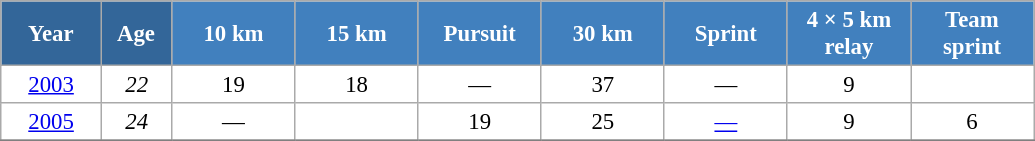<table class="wikitable" style="font-size:95%; text-align:center; border:grey solid 1px; border-collapse:collapse; background:#ffffff;">
<tr>
<th style="background-color:#369; color:white; width:60px;"> Year </th>
<th style="background-color:#369; color:white; width:40px;"> Age </th>
<th style="background-color:#4180be; color:white; width:75px;"> 10 km </th>
<th style="background-color:#4180be; color:white; width:75px;"> 15 km </th>
<th style="background-color:#4180be; color:white; width:75px;"> Pursuit </th>
<th style="background-color:#4180be; color:white; width:75px;"> 30 km </th>
<th style="background-color:#4180be; color:white; width:75px;"> Sprint </th>
<th style="background-color:#4180be; color:white; width:75px;"> 4 × 5 km <br> relay </th>
<th style="background-color:#4180be; color:white; width:75px;"> Team <br> sprint </th>
</tr>
<tr>
<td><a href='#'>2003</a></td>
<td><em>22</em></td>
<td>19</td>
<td>18</td>
<td>—</td>
<td>37</td>
<td>—</td>
<td>9</td>
<td></td>
</tr>
<tr>
<td><a href='#'>2005</a></td>
<td><em>24</em></td>
<td>—</td>
<td></td>
<td>19</td>
<td>25</td>
<td><a href='#'>—</a></td>
<td>9</td>
<td>6</td>
</tr>
<tr>
</tr>
</table>
